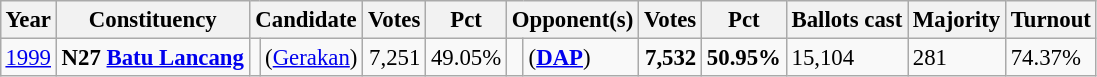<table class="wikitable" style="margin:0.5em ; font-size:95%">
<tr>
<th>Year</th>
<th>Constituency</th>
<th colspan=2>Candidate</th>
<th>Votes</th>
<th>Pct</th>
<th colspan=2>Opponent(s)</th>
<th>Votes</th>
<th>Pct</th>
<th>Ballots cast</th>
<th>Majority</th>
<th>Turnout</th>
</tr>
<tr>
<td><a href='#'>1999</a></td>
<td><strong>N27 <a href='#'>Batu Lancang</a></strong></td>
<td></td>
<td> (<a href='#'>Gerakan</a>)</td>
<td align="right">7,251</td>
<td>49.05%</td>
<td></td>
<td><strong></strong> (<a href='#'><strong>DAP</strong></a>)</td>
<td align="right"><strong>7,532</strong></td>
<td><strong>50.95%</strong></td>
<td>15,104</td>
<td>281</td>
<td>74.37%</td>
</tr>
</table>
